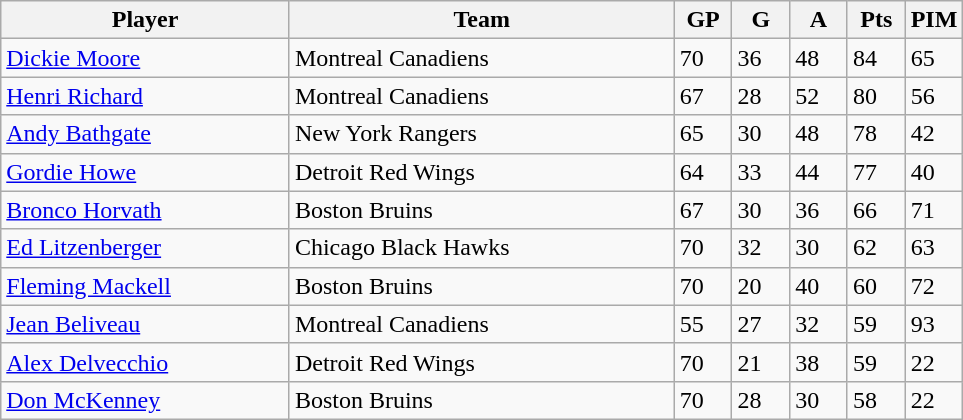<table class="wikitable">
<tr>
<th bgcolor="#DDDDFF" width="30%">Player</th>
<th bgcolor="#DDDDFF" width="40%">Team</th>
<th bgcolor="#DDDDFF" width="6%">GP</th>
<th bgcolor="#DDDDFF" width="6%">G</th>
<th bgcolor="#DDDDFF" width="6%">A</th>
<th bgcolor="#DDDDFF" width="6%">Pts</th>
<th bgcolor="#DDDDFF" width="6%">PIM</th>
</tr>
<tr>
<td><a href='#'>Dickie Moore</a></td>
<td>Montreal Canadiens</td>
<td>70</td>
<td>36</td>
<td>48</td>
<td>84</td>
<td>65</td>
</tr>
<tr>
<td><a href='#'>Henri Richard</a></td>
<td>Montreal Canadiens</td>
<td>67</td>
<td>28</td>
<td>52</td>
<td>80</td>
<td>56</td>
</tr>
<tr>
<td><a href='#'>Andy Bathgate</a></td>
<td>New York Rangers</td>
<td>65</td>
<td>30</td>
<td>48</td>
<td>78</td>
<td>42</td>
</tr>
<tr>
<td><a href='#'>Gordie Howe</a></td>
<td>Detroit Red Wings</td>
<td>64</td>
<td>33</td>
<td>44</td>
<td>77</td>
<td>40</td>
</tr>
<tr>
<td><a href='#'>Bronco Horvath</a></td>
<td>Boston Bruins</td>
<td>67</td>
<td>30</td>
<td>36</td>
<td>66</td>
<td>71</td>
</tr>
<tr>
<td><a href='#'>Ed Litzenberger</a></td>
<td>Chicago Black Hawks</td>
<td>70</td>
<td>32</td>
<td>30</td>
<td>62</td>
<td>63</td>
</tr>
<tr>
<td><a href='#'>Fleming Mackell</a></td>
<td>Boston Bruins</td>
<td>70</td>
<td>20</td>
<td>40</td>
<td>60</td>
<td>72</td>
</tr>
<tr>
<td><a href='#'>Jean Beliveau</a></td>
<td>Montreal Canadiens</td>
<td>55</td>
<td>27</td>
<td>32</td>
<td>59</td>
<td>93</td>
</tr>
<tr>
<td><a href='#'>Alex Delvecchio</a></td>
<td>Detroit Red Wings</td>
<td>70</td>
<td>21</td>
<td>38</td>
<td>59</td>
<td>22</td>
</tr>
<tr>
<td><a href='#'>Don McKenney</a></td>
<td>Boston Bruins</td>
<td>70</td>
<td>28</td>
<td>30</td>
<td>58</td>
<td>22</td>
</tr>
</table>
